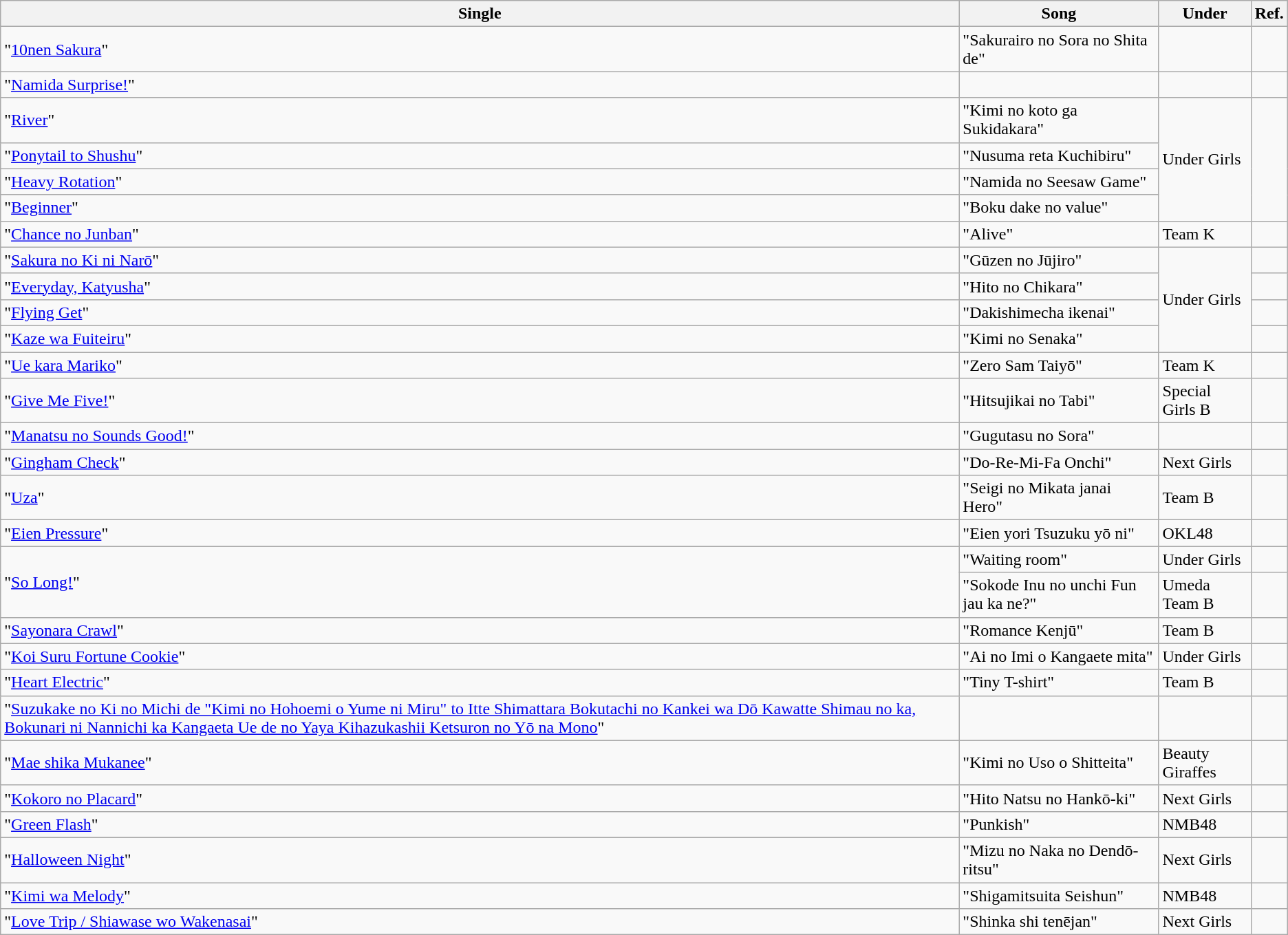<table class="wikitable">
<tr>
<th>Single</th>
<th>Song</th>
<th>Under</th>
<th>Ref.</th>
</tr>
<tr>
<td>"<a href='#'>10nen Sakura</a>"</td>
<td>"Sakurairo no Sora no Shita de"</td>
<td></td>
<td></td>
</tr>
<tr>
<td>"<a href='#'>Namida Surprise!</a>"</td>
<td></td>
<td></td>
<td></td>
</tr>
<tr>
<td>"<a href='#'>River</a>"</td>
<td>"Kimi no koto ga Sukidakara"</td>
<td rowspan="4">Under Girls</td>
<td rowspan="4"></td>
</tr>
<tr>
<td>"<a href='#'>Ponytail to Shushu</a>"</td>
<td>"Nusuma reta Kuchibiru"</td>
</tr>
<tr>
<td>"<a href='#'>Heavy Rotation</a>"</td>
<td>"Namida no Seesaw Game"</td>
</tr>
<tr>
<td>"<a href='#'>Beginner</a>"</td>
<td>"Boku dake no value"</td>
</tr>
<tr>
<td>"<a href='#'>Chance no Junban</a>"</td>
<td>"Alive"</td>
<td>Team K</td>
<td></td>
</tr>
<tr>
<td>"<a href='#'>Sakura no Ki ni Narō</a>"</td>
<td>"Gūzen no Jūjiro"</td>
<td rowspan="4">Under Girls</td>
<td></td>
</tr>
<tr>
<td>"<a href='#'>Everyday, Katyusha</a>"</td>
<td>"Hito no Chikara"</td>
<td></td>
</tr>
<tr>
<td>"<a href='#'>Flying Get</a>"</td>
<td>"Dakishimecha ikenai"</td>
<td></td>
</tr>
<tr>
<td>"<a href='#'>Kaze wa Fuiteiru</a>"</td>
<td>"Kimi no Senaka"</td>
<td></td>
</tr>
<tr>
<td>"<a href='#'>Ue kara Mariko</a>"</td>
<td>"Zero Sam Taiyō"</td>
<td>Team K</td>
<td></td>
</tr>
<tr>
<td>"<a href='#'>Give Me Five!</a>"</td>
<td>"Hitsujikai no Tabi"</td>
<td>Special Girls B</td>
<td></td>
</tr>
<tr>
<td>"<a href='#'>Manatsu no Sounds Good!</a>"</td>
<td>"Gugutasu no Sora"</td>
<td></td>
<td></td>
</tr>
<tr>
<td>"<a href='#'>Gingham Check</a>"</td>
<td>"Do-Re-Mi-Fa Onchi"</td>
<td>Next Girls</td>
<td></td>
</tr>
<tr>
<td>"<a href='#'>Uza</a>"</td>
<td>"Seigi no Mikata janai Hero"</td>
<td>Team B</td>
<td></td>
</tr>
<tr>
<td>"<a href='#'>Eien Pressure</a>"</td>
<td>"Eien yori Tsuzuku yō ni"</td>
<td>OKL48</td>
<td></td>
</tr>
<tr>
<td rowspan="2">"<a href='#'>So Long!</a>"</td>
<td>"Waiting room"</td>
<td>Under Girls</td>
<td></td>
</tr>
<tr>
<td>"Sokode Inu no unchi Fun jau ka ne?"</td>
<td>Umeda Team B</td>
<td></td>
</tr>
<tr>
<td>"<a href='#'>Sayonara Crawl</a>"</td>
<td>"Romance Kenjū"</td>
<td>Team B</td>
<td></td>
</tr>
<tr>
<td>"<a href='#'>Koi Suru Fortune Cookie</a>"</td>
<td>"Ai no Imi o Kangaete mita"</td>
<td>Under Girls</td>
<td></td>
</tr>
<tr>
<td>"<a href='#'>Heart Electric</a>"</td>
<td>"Tiny T-shirt"</td>
<td>Team B</td>
<td></td>
</tr>
<tr>
<td>"<a href='#'>Suzukake no Ki no Michi de "Kimi no Hohoemi o Yume ni Miru" to Itte Shimattara Bokutachi no Kankei wa Dō Kawatte Shimau no ka, Bokunari ni Nannichi ka Kangaeta Ue de no Yaya Kihazukashii Ketsuron no Yō na Mono</a>"</td>
<td></td>
<td></td>
<td></td>
</tr>
<tr>
<td>"<a href='#'>Mae shika Mukanee</a>"</td>
<td>"Kimi no Uso o Shitteita"</td>
<td>Beauty Giraffes</td>
<td></td>
</tr>
<tr>
<td>"<a href='#'>Kokoro no Placard</a>"</td>
<td>"Hito Natsu no Hankō-ki"</td>
<td>Next Girls</td>
<td></td>
</tr>
<tr>
<td>"<a href='#'>Green Flash</a>"</td>
<td>"Punkish"</td>
<td>NMB48</td>
<td></td>
</tr>
<tr>
<td>"<a href='#'>Halloween Night</a>"</td>
<td>"Mizu no Naka no Dendō-ritsu"</td>
<td>Next Girls</td>
<td></td>
</tr>
<tr>
<td>"<a href='#'>Kimi wa Melody</a>"</td>
<td>"Shigamitsuita Seishun"</td>
<td>NMB48</td>
<td></td>
</tr>
<tr>
<td>"<a href='#'>Love Trip / Shiawase wo Wakenasai</a>"</td>
<td>"Shinka shi tenējan"</td>
<td>Next Girls</td>
<td></td>
</tr>
</table>
